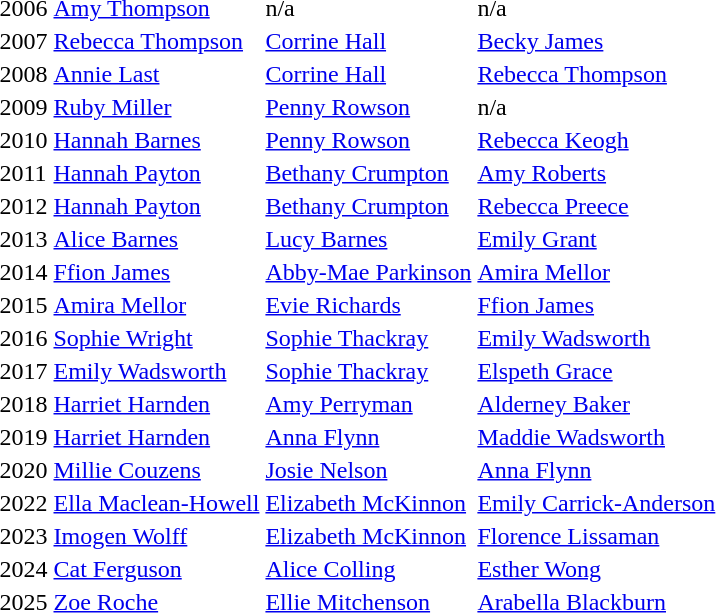<table>
<tr>
<td>2006</td>
<td><a href='#'>Amy Thompson</a></td>
<td>n/a</td>
<td>n/a</td>
</tr>
<tr>
<td>2007</td>
<td><a href='#'>Rebecca Thompson</a></td>
<td><a href='#'>Corrine Hall</a></td>
<td><a href='#'>Becky James</a></td>
</tr>
<tr>
<td>2008</td>
<td><a href='#'>Annie Last</a></td>
<td><a href='#'>Corrine Hall</a></td>
<td><a href='#'>Rebecca Thompson</a></td>
</tr>
<tr>
<td>2009</td>
<td><a href='#'>Ruby Miller</a></td>
<td><a href='#'>Penny Rowson</a></td>
<td>n/a</td>
</tr>
<tr>
<td>2010</td>
<td><a href='#'>Hannah Barnes</a></td>
<td><a href='#'>Penny Rowson</a></td>
<td><a href='#'>Rebecca Keogh</a></td>
</tr>
<tr>
<td>2011</td>
<td><a href='#'>Hannah Payton</a></td>
<td><a href='#'>Bethany Crumpton</a></td>
<td><a href='#'>Amy Roberts</a></td>
</tr>
<tr>
<td>2012</td>
<td><a href='#'>Hannah Payton</a></td>
<td><a href='#'>Bethany Crumpton</a></td>
<td><a href='#'>Rebecca Preece</a></td>
</tr>
<tr>
<td>2013</td>
<td><a href='#'>Alice Barnes</a></td>
<td><a href='#'>Lucy Barnes</a></td>
<td><a href='#'>Emily Grant</a></td>
</tr>
<tr>
<td>2014</td>
<td><a href='#'>Ffion James</a></td>
<td><a href='#'>Abby-Mae Parkinson</a></td>
<td><a href='#'>Amira Mellor</a></td>
</tr>
<tr>
<td>2015</td>
<td><a href='#'>Amira Mellor</a></td>
<td><a href='#'>Evie Richards</a></td>
<td><a href='#'>Ffion James</a></td>
</tr>
<tr>
<td>2016</td>
<td><a href='#'>Sophie Wright</a></td>
<td><a href='#'>Sophie Thackray</a></td>
<td><a href='#'>Emily Wadsworth</a></td>
</tr>
<tr>
<td>2017</td>
<td><a href='#'>Emily Wadsworth</a></td>
<td><a href='#'>Sophie Thackray</a></td>
<td><a href='#'>Elspeth Grace</a></td>
</tr>
<tr>
<td>2018</td>
<td><a href='#'>Harriet Harnden</a></td>
<td><a href='#'>Amy Perryman</a></td>
<td><a href='#'>Alderney Baker</a></td>
</tr>
<tr>
<td>2019</td>
<td><a href='#'>Harriet Harnden</a></td>
<td><a href='#'>Anna Flynn</a></td>
<td><a href='#'>Maddie Wadsworth</a></td>
</tr>
<tr>
<td>2020</td>
<td><a href='#'>Millie Couzens</a></td>
<td><a href='#'>Josie Nelson</a></td>
<td><a href='#'>Anna Flynn</a></td>
</tr>
<tr>
<td>2022</td>
<td><a href='#'>Ella Maclean-Howell</a></td>
<td><a href='#'>Elizabeth McKinnon</a></td>
<td><a href='#'>Emily Carrick-Anderson</a></td>
</tr>
<tr>
<td>2023</td>
<td><a href='#'>Imogen Wolff</a></td>
<td><a href='#'>Elizabeth McKinnon</a></td>
<td><a href='#'>Florence Lissaman</a></td>
</tr>
<tr>
<td>2024</td>
<td><a href='#'>Cat Ferguson</a></td>
<td><a href='#'>Alice Colling</a></td>
<td><a href='#'>Esther Wong</a></td>
</tr>
<tr>
<td>2025</td>
<td><a href='#'>Zoe Roche</a></td>
<td><a href='#'>Ellie Mitchenson</a></td>
<td><a href='#'>Arabella Blackburn</a></td>
</tr>
</table>
